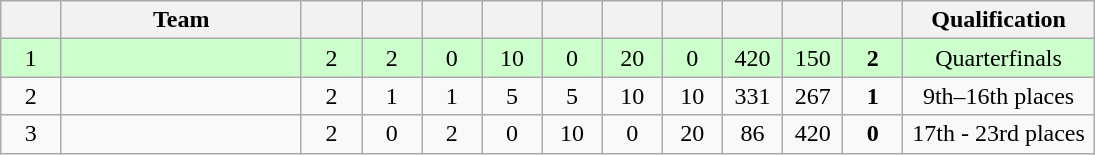<table class="wikitable" style="text-align:center" width="730">
<tr>
<th width="5.5%"></th>
<th width="22%">Team</th>
<th width="5.5%"></th>
<th width="5.5%"></th>
<th width="5.5%"></th>
<th width="5.5%"></th>
<th width="5.5%"></th>
<th width="5.5%"></th>
<th width="5.5%"></th>
<th width="5.5%"></th>
<th width="5.5%"></th>
<th width="5.5%"></th>
<th width="18%">Qualification</th>
</tr>
<tr bgcolor="ccffcc">
<td>1</td>
<td style="text-align:left"></td>
<td>2</td>
<td>2</td>
<td>0</td>
<td>10</td>
<td>0</td>
<td>20</td>
<td>0</td>
<td>420</td>
<td>150</td>
<td><strong>2</strong></td>
<td>Quarterfinals</td>
</tr>
<tr>
<td>2</td>
<td style="text-align:left"></td>
<td>2</td>
<td>1</td>
<td>1</td>
<td>5</td>
<td>5</td>
<td>10</td>
<td>10</td>
<td>331</td>
<td>267</td>
<td><strong>1</strong></td>
<td>9th–16th places</td>
</tr>
<tr>
<td>3</td>
<td style="text-align:left"></td>
<td>2</td>
<td>0</td>
<td>2</td>
<td>0</td>
<td>10</td>
<td>0</td>
<td>20</td>
<td>86</td>
<td>420</td>
<td><strong>0</strong></td>
<td>17th - 23rd places</td>
</tr>
</table>
